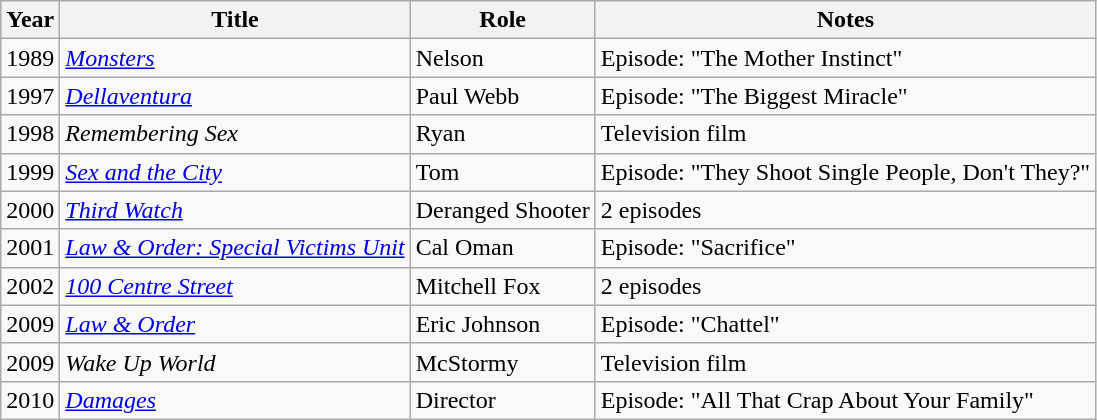<table class="wikitable sortable">
<tr>
<th>Year</th>
<th>Title</th>
<th>Role</th>
<th>Notes</th>
</tr>
<tr>
<td>1989</td>
<td><a href='#'><em>Monsters</em></a></td>
<td>Nelson</td>
<td>Episode: "The Mother Instinct"</td>
</tr>
<tr>
<td>1997</td>
<td><em><a href='#'>Dellaventura</a></em></td>
<td>Paul Webb</td>
<td>Episode: "The Biggest Miracle"</td>
</tr>
<tr>
<td>1998</td>
<td><em>Remembering Sex</em></td>
<td>Ryan</td>
<td>Television film</td>
</tr>
<tr>
<td>1999</td>
<td><em><a href='#'>Sex and the City</a></em></td>
<td>Tom</td>
<td>Episode: "They Shoot Single People, Don't They?"</td>
</tr>
<tr>
<td>2000</td>
<td><em><a href='#'>Third Watch</a></em></td>
<td>Deranged Shooter</td>
<td>2 episodes</td>
</tr>
<tr>
<td>2001</td>
<td><em><a href='#'>Law & Order: Special Victims Unit</a></em></td>
<td>Cal Oman</td>
<td>Episode: "Sacrifice"</td>
</tr>
<tr>
<td>2002</td>
<td><em><a href='#'>100 Centre Street</a></em></td>
<td>Mitchell Fox</td>
<td>2 episodes</td>
</tr>
<tr>
<td>2009</td>
<td><em><a href='#'>Law & Order</a></em></td>
<td>Eric Johnson</td>
<td>Episode: "Chattel"</td>
</tr>
<tr>
<td>2009</td>
<td><em>Wake Up World</em></td>
<td>McStormy</td>
<td>Television film</td>
</tr>
<tr>
<td>2010</td>
<td><a href='#'><em>Damages</em></a></td>
<td>Director</td>
<td>Episode: "All That Crap About Your Family"</td>
</tr>
</table>
